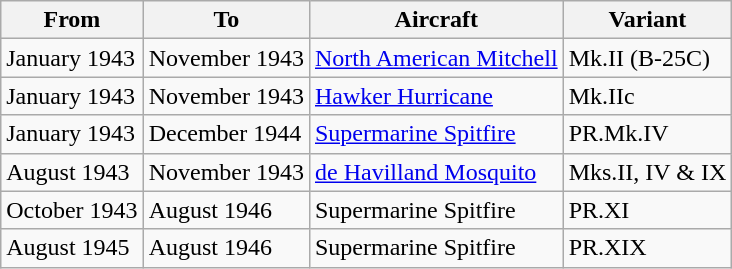<table class="wikitable">
<tr>
<th>From</th>
<th>To</th>
<th>Aircraft</th>
<th>Variant</th>
</tr>
<tr>
<td>January 1943</td>
<td>November 1943</td>
<td><a href='#'>North American Mitchell</a></td>
<td>Mk.II (B-25C)</td>
</tr>
<tr>
<td>January 1943</td>
<td>November 1943</td>
<td><a href='#'>Hawker Hurricane</a></td>
<td>Mk.IIc</td>
</tr>
<tr>
<td>January 1943</td>
<td>December 1944</td>
<td><a href='#'>Supermarine Spitfire</a></td>
<td>PR.Mk.IV</td>
</tr>
<tr>
<td>August 1943</td>
<td>November 1943</td>
<td><a href='#'>de Havilland Mosquito</a></td>
<td>Mks.II, IV & IX</td>
</tr>
<tr>
<td>October 1943</td>
<td>August 1946</td>
<td>Supermarine Spitfire</td>
<td>PR.XI</td>
</tr>
<tr>
<td>August 1945</td>
<td>August 1946</td>
<td>Supermarine Spitfire</td>
<td>PR.XIX</td>
</tr>
</table>
